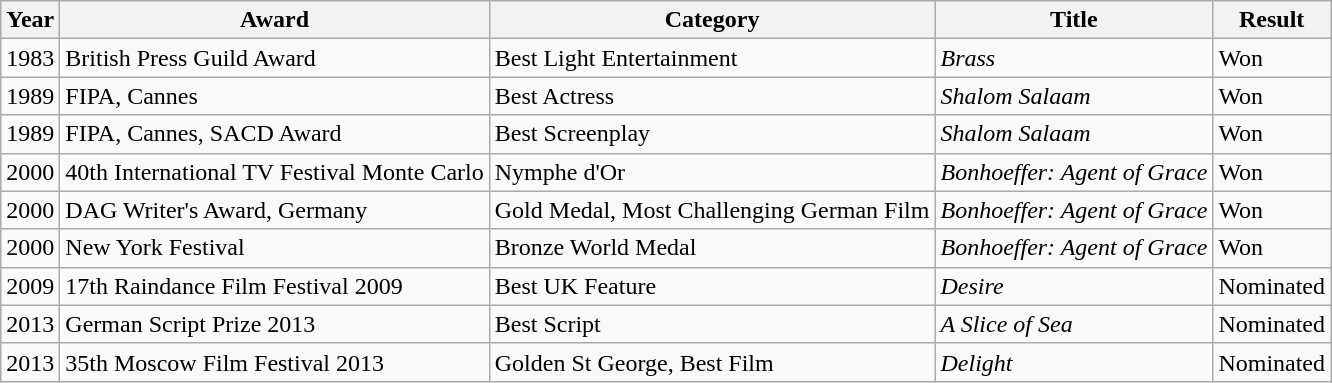<table class="wikitable">
<tr>
<th>Year</th>
<th>Award</th>
<th>Category</th>
<th>Title</th>
<th>Result</th>
</tr>
<tr>
<td>1983</td>
<td>British Press Guild Award</td>
<td>Best Light Entertainment</td>
<td><em>Brass</em></td>
<td>Won</td>
</tr>
<tr>
<td>1989</td>
<td>FIPA, Cannes</td>
<td>Best Actress</td>
<td><em>Shalom Salaam</em></td>
<td>Won</td>
</tr>
<tr>
<td>1989</td>
<td>FIPA, Cannes, SACD Award</td>
<td>Best Screenplay</td>
<td><em>Shalom Salaam</em></td>
<td>Won</td>
</tr>
<tr>
<td>2000</td>
<td>40th International TV Festival Monte Carlo</td>
<td>Nymphe d'Or</td>
<td><em>Bonhoeffer: Agent of Grace</em></td>
<td>Won</td>
</tr>
<tr>
<td>2000</td>
<td>DAG Writer's Award, Germany</td>
<td>Gold Medal, Most Challenging German Film</td>
<td><em>Bonhoeffer: Agent of Grace</em></td>
<td>Won</td>
</tr>
<tr>
<td>2000</td>
<td>New York Festival</td>
<td>Bronze World Medal</td>
<td><em>Bonhoeffer: Agent of Grace</em></td>
<td>Won</td>
</tr>
<tr>
<td>2009</td>
<td>17th Raindance Film Festival 2009</td>
<td>Best UK Feature</td>
<td><em>Desire</em></td>
<td>Nominated</td>
</tr>
<tr>
<td>2013</td>
<td>German Script Prize 2013</td>
<td>Best Script</td>
<td><em>A Slice of Sea</em></td>
<td>Nominated</td>
</tr>
<tr>
<td>2013</td>
<td>35th Moscow Film Festival 2013</td>
<td>Golden St George, Best Film</td>
<td><em>Delight</em></td>
<td>Nominated</td>
</tr>
</table>
